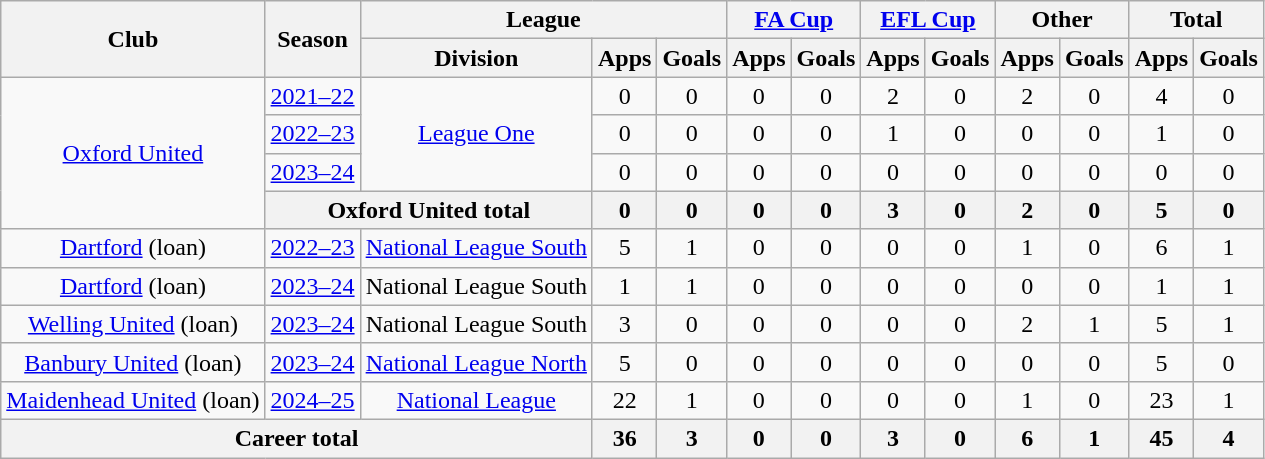<table class="wikitable" style="text-align:center">
<tr>
<th rowspan="2">Club</th>
<th rowspan="2">Season</th>
<th colspan="3">League</th>
<th colspan="2"><a href='#'>FA Cup</a></th>
<th colspan="2"><a href='#'>EFL Cup</a></th>
<th colspan="2">Other</th>
<th colspan="2">Total</th>
</tr>
<tr>
<th>Division</th>
<th>Apps</th>
<th>Goals</th>
<th>Apps</th>
<th>Goals</th>
<th>Apps</th>
<th>Goals</th>
<th>Apps</th>
<th>Goals</th>
<th>Apps</th>
<th>Goals</th>
</tr>
<tr>
<td rowspan="4"><a href='#'>Oxford United</a></td>
<td><a href='#'>2021–22</a></td>
<td rowspan="3"><a href='#'>League One</a></td>
<td>0</td>
<td>0</td>
<td>0</td>
<td>0</td>
<td>2</td>
<td>0</td>
<td>2</td>
<td>0</td>
<td>4</td>
<td>0</td>
</tr>
<tr>
<td><a href='#'>2022–23</a></td>
<td>0</td>
<td>0</td>
<td>0</td>
<td>0</td>
<td>1</td>
<td>0</td>
<td>0</td>
<td>0</td>
<td>1</td>
<td>0</td>
</tr>
<tr>
<td><a href='#'>2023–24</a></td>
<td>0</td>
<td>0</td>
<td>0</td>
<td>0</td>
<td>0</td>
<td>0</td>
<td>0</td>
<td>0</td>
<td>0</td>
<td>0</td>
</tr>
<tr>
<th colspan="2">Oxford United total</th>
<th>0</th>
<th>0</th>
<th>0</th>
<th>0</th>
<th>3</th>
<th>0</th>
<th>2</th>
<th>0</th>
<th>5</th>
<th>0</th>
</tr>
<tr>
<td><a href='#'>Dartford</a> (loan)</td>
<td><a href='#'>2022–23</a></td>
<td><a href='#'>National League South</a></td>
<td>5</td>
<td>1</td>
<td>0</td>
<td>0</td>
<td>0</td>
<td>0</td>
<td>1</td>
<td>0</td>
<td>6</td>
<td>1</td>
</tr>
<tr>
<td><a href='#'>Dartford</a> (loan)</td>
<td><a href='#'>2023–24</a></td>
<td>National League South</td>
<td>1</td>
<td>1</td>
<td>0</td>
<td>0</td>
<td>0</td>
<td>0</td>
<td>0</td>
<td>0</td>
<td>1</td>
<td>1</td>
</tr>
<tr>
<td><a href='#'>Welling United</a> (loan)</td>
<td><a href='#'>2023–24</a></td>
<td>National League South</td>
<td>3</td>
<td>0</td>
<td>0</td>
<td>0</td>
<td>0</td>
<td>0</td>
<td>2</td>
<td>1</td>
<td>5</td>
<td>1</td>
</tr>
<tr>
<td><a href='#'>Banbury United</a> (loan)</td>
<td><a href='#'>2023–24</a></td>
<td><a href='#'>National League North</a></td>
<td>5</td>
<td>0</td>
<td>0</td>
<td>0</td>
<td>0</td>
<td>0</td>
<td>0</td>
<td>0</td>
<td>5</td>
<td>0</td>
</tr>
<tr>
<td><a href='#'>Maidenhead United</a> (loan)</td>
<td><a href='#'>2024–25</a></td>
<td><a href='#'>National League</a></td>
<td>22</td>
<td>1</td>
<td>0</td>
<td>0</td>
<td>0</td>
<td>0</td>
<td>1</td>
<td>0</td>
<td>23</td>
<td>1</td>
</tr>
<tr>
<th colspan="3">Career total</th>
<th>36</th>
<th>3</th>
<th>0</th>
<th>0</th>
<th>3</th>
<th>0</th>
<th>6</th>
<th>1</th>
<th>45</th>
<th>4</th>
</tr>
</table>
